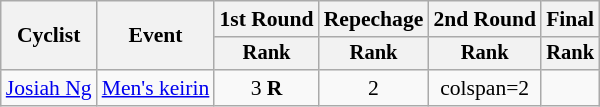<table class="wikitable" style="font-size:90%">
<tr>
<th rowspan=2>Cyclist</th>
<th rowspan=2>Event</th>
<th>1st Round</th>
<th>Repechage</th>
<th>2nd Round</th>
<th>Final</th>
</tr>
<tr style="font-size:95%">
<th>Rank</th>
<th>Rank</th>
<th>Rank</th>
<th>Rank</th>
</tr>
<tr align=center>
<td align=left><a href='#'>Josiah Ng</a></td>
<td align=left><a href='#'>Men's keirin</a></td>
<td>3 <strong>R</strong></td>
<td>2</td>
<td>colspan=2 </td>
</tr>
</table>
